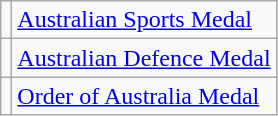<table class="wikitable">
<tr>
<td></td>
<td><a href='#'>Australian Sports Medal</a></td>
</tr>
<tr>
<td></td>
<td><a href='#'>Australian Defence Medal</a></td>
</tr>
<tr>
<td></td>
<td><a href='#'>Order of Australia Medal</a></td>
</tr>
</table>
